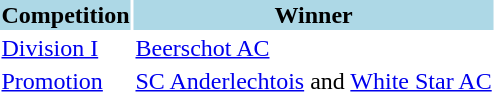<table>
<tr style="background:lightblue;">
<th>Competition</th>
<th>Winner</th>
</tr>
<tr>
<td><a href='#'>Division I</a></td>
<td><a href='#'>Beerschot AC</a></td>
</tr>
<tr>
<td><a href='#'>Promotion</a></td>
<td><a href='#'>SC Anderlechtois</a> and <a href='#'>White Star AC</a></td>
</tr>
</table>
